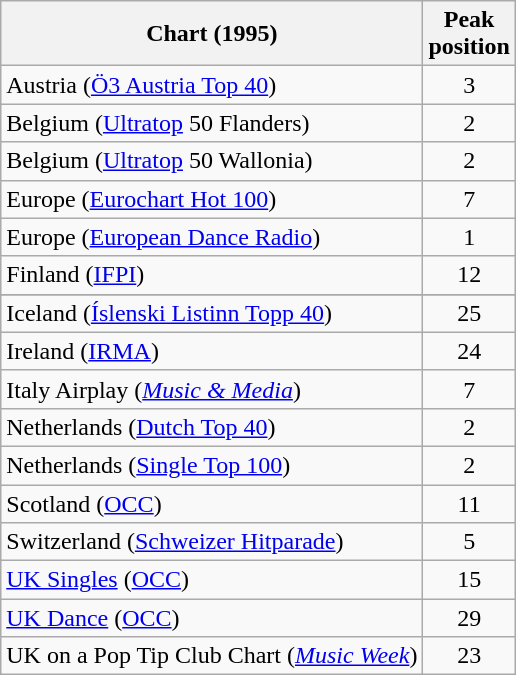<table class="wikitable sortable">
<tr>
<th>Chart (1995)</th>
<th>Peak<br>position</th>
</tr>
<tr>
<td>Austria (<a href='#'>Ö3 Austria Top 40</a>)</td>
<td align="center">3</td>
</tr>
<tr>
<td>Belgium (<a href='#'>Ultratop</a> 50 Flanders)</td>
<td align="center">2</td>
</tr>
<tr>
<td>Belgium (<a href='#'>Ultratop</a> 50 Wallonia)</td>
<td align="center">2</td>
</tr>
<tr>
<td>Europe (<a href='#'>Eurochart Hot 100</a>)</td>
<td align="center">7</td>
</tr>
<tr>
<td>Europe (<a href='#'>European Dance Radio</a>)</td>
<td align="center">1</td>
</tr>
<tr>
<td>Finland (<a href='#'>IFPI</a>)</td>
<td align="center">12</td>
</tr>
<tr>
</tr>
<tr>
<td>Iceland (<a href='#'>Íslenski Listinn Topp 40</a>)</td>
<td align="center">25</td>
</tr>
<tr>
<td>Ireland (<a href='#'>IRMA</a>)</td>
<td align="center">24</td>
</tr>
<tr>
<td>Italy Airplay (<em><a href='#'>Music & Media</a></em>)</td>
<td align="center">7</td>
</tr>
<tr>
<td>Netherlands (<a href='#'>Dutch Top 40</a>)</td>
<td align="center">2</td>
</tr>
<tr>
<td>Netherlands (<a href='#'>Single Top 100</a>)</td>
<td align="center">2</td>
</tr>
<tr>
<td>Scotland (<a href='#'>OCC</a>)</td>
<td align="center">11</td>
</tr>
<tr>
<td>Switzerland (<a href='#'>Schweizer Hitparade</a>)</td>
<td align="center">5</td>
</tr>
<tr>
<td><a href='#'>UK Singles</a> (<a href='#'>OCC</a>)</td>
<td align="center">15</td>
</tr>
<tr>
<td><a href='#'>UK Dance</a> (<a href='#'>OCC</a>)</td>
<td align="center">29</td>
</tr>
<tr>
<td>UK on a Pop Tip Club Chart (<em><a href='#'>Music Week</a></em>)</td>
<td align="center">23</td>
</tr>
</table>
